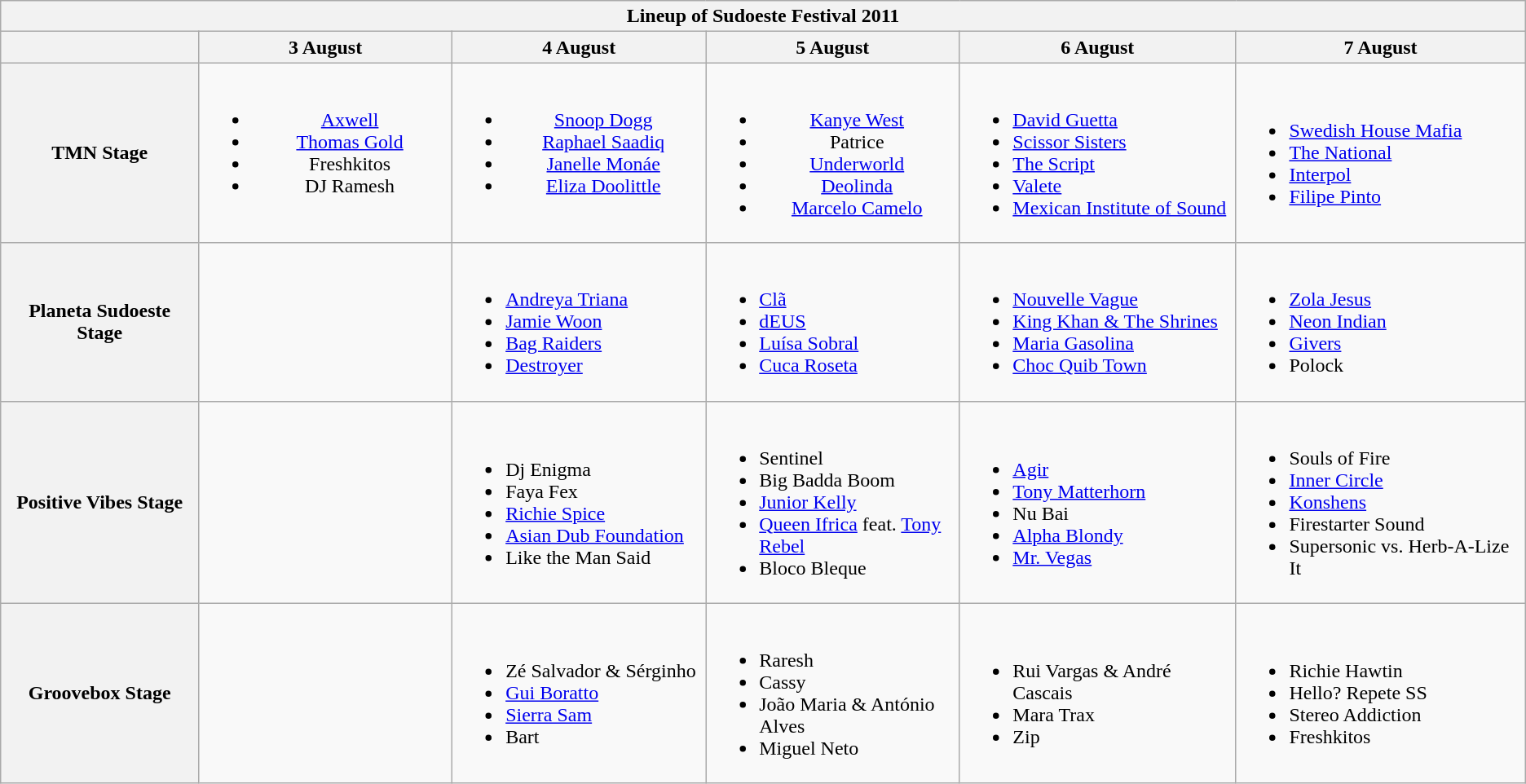<table class="wikitable mw-collapsible">
<tr>
<th colspan="6">Lineup of Sudoeste Festival 2011</th>
</tr>
<tr>
<th></th>
<th>3 August</th>
<th>4 August</th>
<th>5 August</th>
<th>6 August</th>
<th>7 August</th>
</tr>
<tr>
<th><strong>TMN Stage</strong></th>
<td width="200" align="center" valign="top"><br><ul><li><a href='#'>Axwell</a></li><li><a href='#'>Thomas Gold</a></li><li>Freshkitos</li><li>DJ Ramesh</li></ul></td>
<td width="200" align="center" valign="top"><br><ul><li><a href='#'>Snoop Dogg</a></li><li><a href='#'>Raphael Saadiq</a></li><li><a href='#'>Janelle Monáe</a></li><li><a href='#'>Eliza Doolittle</a></li></ul></td>
<td width="200" align="center" valign="top"><br><ul><li><a href='#'>Kanye West</a></li><li>Patrice</li><li><a href='#'>Underworld</a></li><li><a href='#'>Deolinda</a></li><li><a href='#'>Marcelo Camelo</a></li></ul></td>
<td><br><ul><li><a href='#'>David Guetta</a></li><li><a href='#'>Scissor Sisters</a></li><li><a href='#'>The Script</a></li><li><a href='#'>Valete</a></li><li><a href='#'>Mexican Institute of Sound</a></li></ul></td>
<td><br><ul><li><a href='#'>Swedish House Mafia</a></li><li><a href='#'>The National</a></li><li><a href='#'>Interpol</a></li><li><a href='#'>Filipe Pinto</a></li></ul></td>
</tr>
<tr>
<th>Planeta Sudoeste Stage</th>
<td></td>
<td><br><ul><li><a href='#'>Andreya Triana</a></li><li><a href='#'>Jamie Woon</a></li><li><a href='#'>Bag Raiders</a></li><li><a href='#'>Destroyer</a></li></ul></td>
<td><br><ul><li><a href='#'>Clã</a></li><li><a href='#'>dEUS</a></li><li><a href='#'>Luísa Sobral</a></li><li><a href='#'>Cuca Roseta</a></li></ul></td>
<td><br><ul><li><a href='#'>Nouvelle Vague</a></li><li><a href='#'>King Khan & The Shrines</a></li><li><a href='#'>Maria Gasolina</a></li><li><a href='#'>Choc Quib Town</a></li></ul></td>
<td><br><ul><li><a href='#'>Zola Jesus</a></li><li><a href='#'>Neon Indian</a></li><li><a href='#'>Givers</a></li><li>Polock</li></ul></td>
</tr>
<tr>
<th><strong>Positive Vibes Stage</strong></th>
<td></td>
<td><br><ul><li>Dj Enigma</li><li>Faya Fex</li><li><a href='#'>Richie Spice</a></li><li><a href='#'>Asian Dub Foundation</a></li><li>Like the Man Said</li></ul></td>
<td><br><ul><li>Sentinel</li><li>Big Badda Boom</li><li><a href='#'>Junior Kelly</a></li><li><a href='#'>Queen Ifrica</a> feat. <a href='#'>Tony Rebel</a></li><li>Bloco Bleque</li></ul></td>
<td><br><ul><li><a href='#'>Agir</a></li><li><a href='#'>Tony Matterhorn</a></li><li>Nu Bai</li><li><a href='#'>Alpha Blondy</a></li><li><a href='#'>Mr. Vegas</a></li></ul></td>
<td><br><ul><li>Souls of Fire</li><li><a href='#'>Inner Circle</a></li><li><a href='#'>Konshens</a></li><li>Firestarter Sound</li><li>Supersonic vs. Herb-A-Lize It</li></ul></td>
</tr>
<tr>
<th>Groovebox Stage</th>
<td></td>
<td><br><ul><li>Zé Salvador & Sérginho</li><li><a href='#'>Gui Boratto</a></li><li><a href='#'>Sierra Sam</a></li><li>Bart</li></ul></td>
<td><br><ul><li>Raresh</li><li>Cassy</li><li>João Maria & António Alves</li><li>Miguel Neto</li></ul></td>
<td><br><ul><li>Rui Vargas & André Cascais</li><li>Mara Trax</li><li>Zip</li></ul></td>
<td><br><ul><li>Richie Hawtin</li><li>Hello? Repete SS</li><li>Stereo Addiction</li><li>Freshkitos</li></ul></td>
</tr>
</table>
